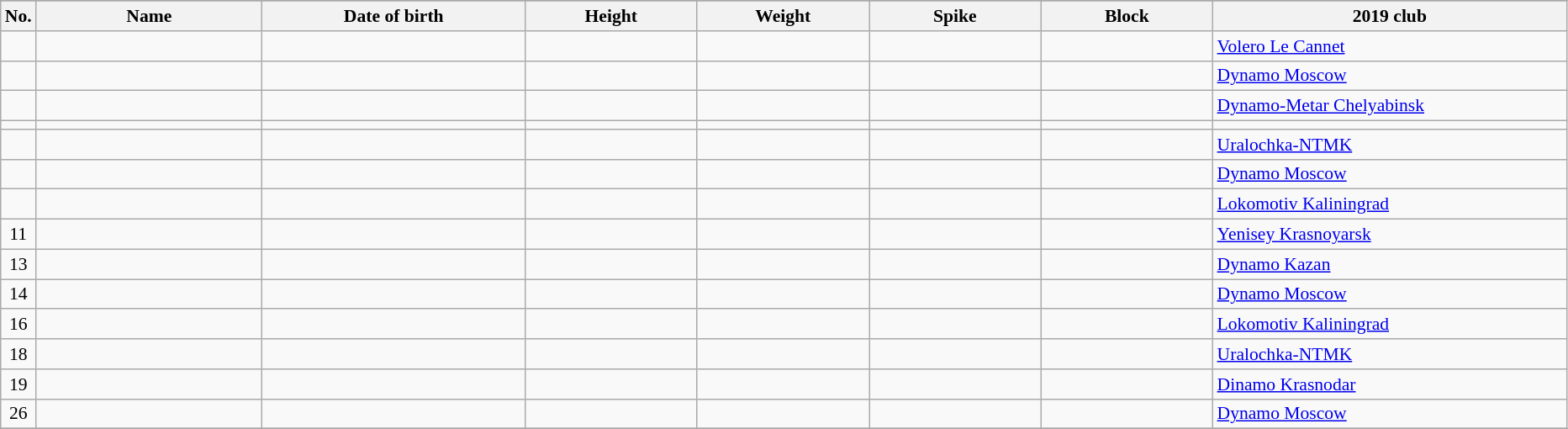<table class="wikitable sortable" style="font-size:90%; text-align:center;">
<tr>
</tr>
<tr>
<th>No.</th>
<th style="width:12em">Name</th>
<th style="width:14em">Date of birth</th>
<th style="width:9em">Height</th>
<th style="width:9em">Weight</th>
<th style="width:9em">Spike</th>
<th style="width:9em">Block</th>
<th style="width:19em">2019 club</th>
</tr>
<tr>
<td></td>
<td align=left></td>
<td align=right></td>
<td></td>
<td></td>
<td></td>
<td></td>
<td align=left> <a href='#'>Volero Le Cannet</a></td>
</tr>
<tr>
<td></td>
<td align=left></td>
<td align=right></td>
<td></td>
<td></td>
<td></td>
<td></td>
<td align=left> <a href='#'>Dynamo Moscow</a></td>
</tr>
<tr>
<td></td>
<td align=left></td>
<td align=right></td>
<td></td>
<td></td>
<td></td>
<td></td>
<td align=left> <a href='#'>Dynamo-Metar Chelyabinsk</a></td>
</tr>
<tr>
<td></td>
<td align=left></td>
<td align=right></td>
<td></td>
<td></td>
<td></td>
<td></td>
<td align=left></td>
</tr>
<tr>
<td></td>
<td align=left></td>
<td align=right></td>
<td></td>
<td></td>
<td></td>
<td></td>
<td align=left> <a href='#'>Uralochka-NTMK</a></td>
</tr>
<tr>
<td></td>
<td align=left></td>
<td align=right></td>
<td></td>
<td></td>
<td></td>
<td></td>
<td align=left> <a href='#'>Dynamo Moscow</a></td>
</tr>
<tr>
<td></td>
<td align=left></td>
<td align=right></td>
<td></td>
<td></td>
<td></td>
<td></td>
<td align=left> <a href='#'>Lokomotiv Kaliningrad</a></td>
</tr>
<tr>
<td>11</td>
<td align=left></td>
<td align=right></td>
<td></td>
<td></td>
<td></td>
<td></td>
<td align=left> <a href='#'>Yenisey Krasnoyarsk</a></td>
</tr>
<tr>
<td>13</td>
<td align=left></td>
<td align=right></td>
<td></td>
<td></td>
<td></td>
<td></td>
<td align=left> <a href='#'>Dynamo Kazan</a></td>
</tr>
<tr>
<td>14</td>
<td align=left></td>
<td align=right></td>
<td></td>
<td></td>
<td></td>
<td></td>
<td align=left> <a href='#'>Dynamo Moscow</a></td>
</tr>
<tr>
<td>16</td>
<td align=left></td>
<td align=right></td>
<td></td>
<td></td>
<td></td>
<td></td>
<td align=left> <a href='#'>Lokomotiv Kaliningrad</a></td>
</tr>
<tr>
<td>18</td>
<td align=left></td>
<td align=right></td>
<td></td>
<td></td>
<td></td>
<td></td>
<td align=left> <a href='#'>Uralochka-NTMK</a></td>
</tr>
<tr>
<td>19</td>
<td align=left></td>
<td align=right></td>
<td></td>
<td></td>
<td></td>
<td></td>
<td align=left> <a href='#'>Dinamo Krasnodar</a></td>
</tr>
<tr>
<td>26</td>
<td align=left></td>
<td align=right></td>
<td></td>
<td></td>
<td></td>
<td></td>
<td align=left> <a href='#'>Dynamo Moscow</a></td>
</tr>
<tr>
</tr>
</table>
